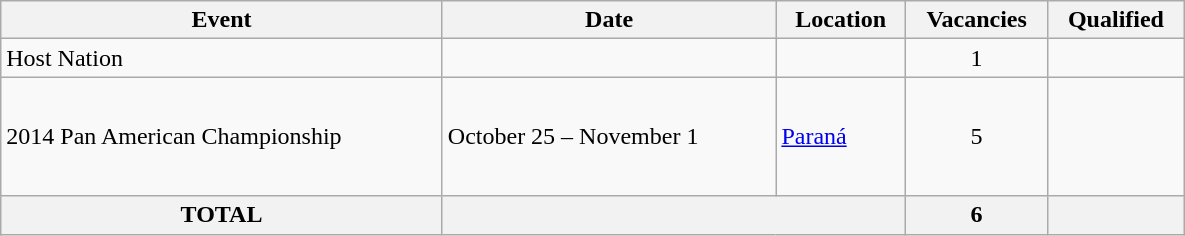<table class="wikitable" width=790>
<tr>
<th>Event</th>
<th>Date</th>
<th>Location</th>
<th>Vacancies</th>
<th>Qualified</th>
</tr>
<tr>
<td>Host Nation</td>
<td></td>
<td></td>
<td align=center>1</td>
<td></td>
</tr>
<tr>
<td>2014 Pan American Championship</td>
<td>October 25 – November 1</td>
<td> <a href='#'>Paraná</a></td>
<td align=center>5</td>
<td><br><br><br><br></td>
</tr>
<tr>
<th>TOTAL</th>
<th colspan="2"></th>
<th>6</th>
<th></th>
</tr>
</table>
